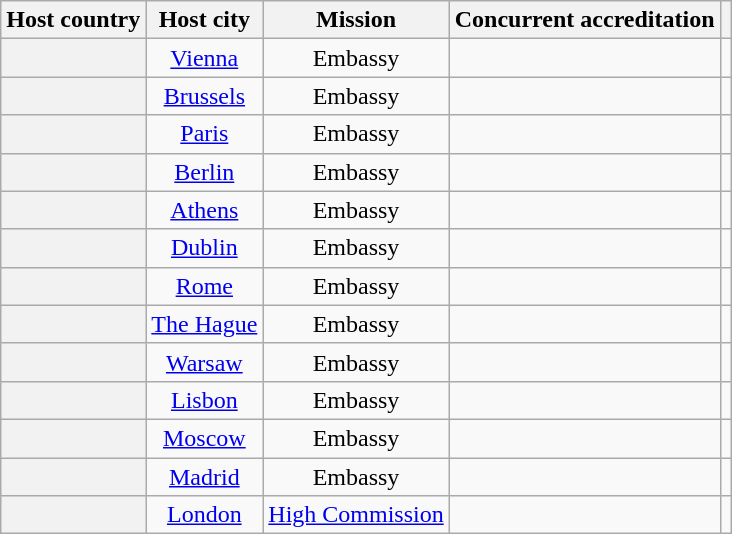<table class="wikitable plainrowheaders" style="text-align:center;">
<tr>
<th scope="col">Host country</th>
<th scope="col">Host city</th>
<th scope="col">Mission</th>
<th scope="col">Concurrent accreditation</th>
<th scope="col"></th>
</tr>
<tr>
<th scope="row"></th>
<td><a href='#'>Vienna</a></td>
<td>Embassy</td>
<td></td>
<td></td>
</tr>
<tr>
<th scope="row"></th>
<td><a href='#'>Brussels</a></td>
<td>Embassy</td>
<td></td>
<td></td>
</tr>
<tr>
<th scope="row"></th>
<td><a href='#'>Paris</a></td>
<td>Embassy</td>
<td></td>
<td></td>
</tr>
<tr>
<th scope="row"></th>
<td><a href='#'>Berlin</a></td>
<td>Embassy</td>
<td></td>
<td></td>
</tr>
<tr>
<th scope="row"></th>
<td><a href='#'>Athens</a></td>
<td>Embassy</td>
<td></td>
<td></td>
</tr>
<tr>
<th scope="row"></th>
<td><a href='#'>Dublin</a></td>
<td>Embassy</td>
<td></td>
<td></td>
</tr>
<tr>
<th scope="row"></th>
<td><a href='#'>Rome</a></td>
<td>Embassy</td>
<td></td>
<td></td>
</tr>
<tr>
<th scope="row"></th>
<td><a href='#'>The Hague</a></td>
<td>Embassy</td>
<td></td>
<td></td>
</tr>
<tr>
<th scope="row"></th>
<td><a href='#'>Warsaw</a></td>
<td>Embassy</td>
<td></td>
<td></td>
</tr>
<tr>
<th scope="row"></th>
<td><a href='#'>Lisbon</a></td>
<td>Embassy</td>
<td></td>
<td></td>
</tr>
<tr>
<th scope="row"></th>
<td><a href='#'>Moscow</a></td>
<td>Embassy</td>
<td></td>
<td></td>
</tr>
<tr>
<th scope="row"></th>
<td><a href='#'>Madrid</a></td>
<td>Embassy</td>
<td></td>
<td></td>
</tr>
<tr>
<th scope="row"></th>
<td><a href='#'>London</a></td>
<td><a href='#'>High Commission</a></td>
<td></td>
<td></td>
</tr>
</table>
